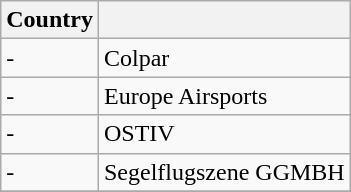<table class="wikitable">
<tr>
<th>Country</th>
<th></th>
</tr>
<tr>
<td>-</td>
<td>Colpar</td>
</tr>
<tr>
<td>-</td>
<td>Europe Airsports</td>
</tr>
<tr>
<td>-</td>
<td>OSTIV</td>
</tr>
<tr>
<td>-</td>
<td>Segelflugszene GGMBH</td>
</tr>
<tr>
</tr>
</table>
